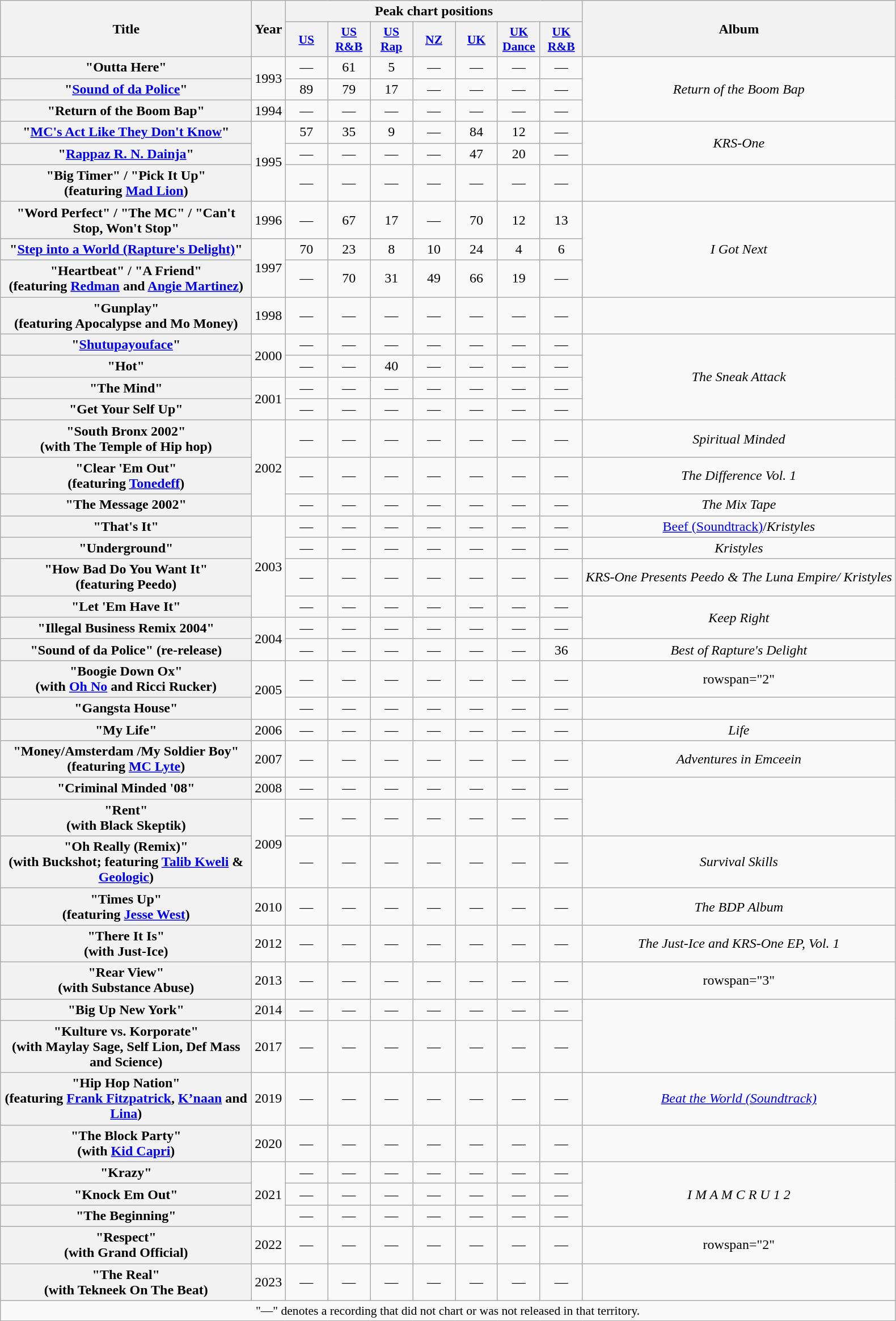<table class="wikitable plainrowheaders" style="text-align:center;" border="1">
<tr>
<th scope="col" rowspan="2" style="width:18em;">Title</th>
<th scope="col" rowspan="2">Year</th>
<th scope="col" colspan="7">Peak chart positions</th>
<th scope="col" rowspan="2">Album</th>
</tr>
<tr>
<th scope="col" style="width:3em;font-size:90%;"><a href='#'>US</a><br></th>
<th scope="col" style="width:3em;font-size:90%;"><a href='#'>US R&B</a><br></th>
<th scope="col" style="width:3em;font-size:90%;"><a href='#'>US Rap</a><br></th>
<th scope="col" style="width:3em;font-size:90%;"><a href='#'>NZ</a><br></th>
<th scope="col" style="width:3em;font-size:90%;"><a href='#'>UK</a><br></th>
<th scope="col" style="width:3em;font-size:90%;"><a href='#'>UK Dance</a><br></th>
<th scope="col" style="width:3em;font-size:90%;"><a href='#'>UK R&B</a><br></th>
</tr>
<tr>
<th scope="row">"Outta Here"</th>
<td rowspan="2">1993</td>
<td align="center">—</td>
<td align="center">61</td>
<td align="center">5</td>
<td align="center">—</td>
<td align="center">—</td>
<td align="center">—</td>
<td align="center">—</td>
<td align="center" rowspan="3"><em>Return of the Boom Bap</em></td>
</tr>
<tr>
<th scope="row">"<a href='#'>Sound of da Police</a>"</th>
<td align="center">89</td>
<td align="center">79</td>
<td align="center">17</td>
<td align="center">—</td>
<td align="center">—</td>
<td align="center">—</td>
<td align="center">—</td>
</tr>
<tr>
<th scope="row">"Return of the Boom Bap"</th>
<td>1994</td>
<td align="center">—</td>
<td align="center">—</td>
<td align="center">—</td>
<td align="center">—</td>
<td align="center">—</td>
<td align="center">—</td>
<td align="center">—</td>
</tr>
<tr>
<th scope="row">"<a href='#'>MC's Act Like They Don't Know</a>"</th>
<td rowspan="3">1995</td>
<td align="center">57</td>
<td align="center">35</td>
<td align="center">9</td>
<td align="center">—</td>
<td align="center">84</td>
<td align="center">12</td>
<td align="center">—</td>
<td align="center" rowspan="2"><em>KRS-One</em></td>
</tr>
<tr>
<th scope="row">"<a href='#'>Rappaz R. N. Dainja</a>"</th>
<td align="center">—</td>
<td align="center">—</td>
<td align="center">—</td>
<td align="center">—</td>
<td align="center">47</td>
<td align="center">20</td>
<td align="center">—</td>
</tr>
<tr>
<th scope="row">"Big Timer" / "Pick It Up"<br><span>(featuring <a href='#'>Mad Lion</a>)</span></th>
<td align="center">—</td>
<td align="center">—</td>
<td align="center">—</td>
<td align="center">—</td>
<td align="center">—</td>
<td align="center">—</td>
<td align="center">—</td>
<td></td>
</tr>
<tr>
<th scope="row">"Word Perfect" / "The MC" / "Can't Stop, Won't Stop"</th>
<td>1996</td>
<td align="center">—</td>
<td align="center">67</td>
<td align="center">17</td>
<td align="center">—</td>
<td align="center">70</td>
<td align="center">12</td>
<td align="center">13</td>
<td align="center" rowspan="3"><em>I Got Next</em></td>
</tr>
<tr>
<th scope="row">"<a href='#'>Step into a World (Rapture's Delight)</a>"</th>
<td rowspan="2">1997</td>
<td align="center">70</td>
<td align="center">23</td>
<td align="center">8</td>
<td align="center">10</td>
<td align="center">24</td>
<td align="center">4</td>
<td align="center">6</td>
</tr>
<tr>
<th scope="row">"Heartbeat" / "A Friend"<br><span>(featuring <a href='#'>Redman</a> and <a href='#'>Angie Martinez</a>)</span></th>
<td align="center">—</td>
<td align="center">70</td>
<td align="center">31</td>
<td align="center">49</td>
<td align="center">66</td>
<td align="center">19</td>
<td align="center">—</td>
</tr>
<tr>
<th scope="row">"Gunplay"<br><span>(featuring Apocalypse and Mo Money)</span></th>
<td>1998</td>
<td align="center">—</td>
<td align="center">—</td>
<td align="center">—</td>
<td align="center">—</td>
<td align="center">—</td>
<td align="center">—</td>
<td align="center">—</td>
<td></td>
</tr>
<tr>
<th scope="row">"<a href='#'>Shutupayouface</a>"</th>
<td rowspan="2">2000</td>
<td align="center">—</td>
<td align="center">—</td>
<td align="center">—</td>
<td align="center">—</td>
<td align="center">—</td>
<td align="center">—</td>
<td align="center">—</td>
<td align="center" rowspan="4"><em>The Sneak Attack</em></td>
</tr>
<tr>
<th scope="row">"Hot"</th>
<td align="center">—</td>
<td align="center">—</td>
<td align="center">40</td>
<td align="center">—</td>
<td align="center">—</td>
<td align="center">—</td>
<td align="center">—</td>
</tr>
<tr>
<th scope="row">"The Mind"</th>
<td rowspan="2">2001</td>
<td align="center">—</td>
<td align="center">—</td>
<td align="center">—</td>
<td align="center">—</td>
<td align="center">—</td>
<td align="center">—</td>
<td align="center">—</td>
</tr>
<tr>
<th scope="row">"Get Your Self Up"</th>
<td align="center">—</td>
<td align="center">—</td>
<td align="center">—</td>
<td align="center">—</td>
<td align="center">—</td>
<td align="center">—</td>
<td align="center">—</td>
</tr>
<tr>
<th scope="row">"South Bronx 2002"<br><span>(with The Temple of Hip hop)</span></th>
<td rowspan="3">2002</td>
<td align="center">—</td>
<td align="center">—</td>
<td align="center">—</td>
<td align="center">—</td>
<td align="center">—</td>
<td align="center">—</td>
<td align="center">—</td>
<td><em>Spiritual Minded</em></td>
</tr>
<tr>
<th scope="row">"Clear 'Em Out"<br><span>(featuring <a href='#'>Tonedeff</a>)</span></th>
<td align="center">—</td>
<td align="center">—</td>
<td align="center">—</td>
<td align="center">—</td>
<td align="center">—</td>
<td align="center">—</td>
<td align="center">—</td>
<td><em>The Difference Vol. 1</em></td>
</tr>
<tr>
<th scope="row">"The Message 2002"</th>
<td align="center">—</td>
<td align="center">—</td>
<td align="center">—</td>
<td align="center">—</td>
<td align="center">—</td>
<td align="center">—</td>
<td align="center">—</td>
<td><em>The Mix Tape</em></td>
</tr>
<tr>
<th scope="row">"That's It"</th>
<td rowspan="4">2003</td>
<td align="center">—</td>
<td align="center">—</td>
<td align="center">—</td>
<td align="center">—</td>
<td align="center">—</td>
<td align="center">—</td>
<td align="center">—</td>
<td><a href='#'>Beef (Soundtrack)</a>/<em>Kristyles</em></td>
</tr>
<tr>
<th scope="row">"Underground"</th>
<td align="center">—</td>
<td align="center">—</td>
<td align="center">—</td>
<td align="center">—</td>
<td align="center">—</td>
<td align="center">—</td>
<td align="center">—</td>
<td><em>Kristyles</em></td>
</tr>
<tr>
<th scope="row">"How Bad Do You Want It"<br><span>(featuring Peedo)</span></th>
<td align="center">—</td>
<td align="center">—</td>
<td align="center">—</td>
<td align="center">—</td>
<td align="center">—</td>
<td align="center">—</td>
<td align="center">—</td>
<td><em>KRS-One Presents Peedo & The Luna Empire/</em> <em>Kristyles</em></td>
</tr>
<tr>
<th scope="row">"Let 'Em Have It"</th>
<td align="center">—</td>
<td align="center">—</td>
<td align="center">—</td>
<td align="center">—</td>
<td align="center">—</td>
<td align="center">—</td>
<td align="center">—</td>
<td align="center" rowspan="2"><em>Keep Right</em></td>
</tr>
<tr>
<th scope="row">"Illegal Business Remix 2004"</th>
<td rowspan="2">2004</td>
<td align="center">—</td>
<td align="center">—</td>
<td align="center">—</td>
<td align="center">—</td>
<td align="center">—</td>
<td align="center">—</td>
<td align="center">—</td>
</tr>
<tr>
<th scope="row">"Sound of da Police" (re-release)</th>
<td align="center">—</td>
<td align="center">—</td>
<td align="center">—</td>
<td align="center">—</td>
<td align="center">—</td>
<td align="center">—</td>
<td align="center">36</td>
<td><em>Best of Rapture's Delight</em></td>
</tr>
<tr>
<th scope="row">"Boogie Down Ox"<br><span>(with <a href='#'>Oh No</a> and Ricci Rucker)</span></th>
<td rowspan="2">2005</td>
<td align="center">—</td>
<td align="center">—</td>
<td align="center">—</td>
<td align="center">—</td>
<td align="center">—</td>
<td align="center">—</td>
<td align="center">—</td>
<td>rowspan="2" </td>
</tr>
<tr>
<th scope="row">"Gangsta House"</th>
<td align="center">—</td>
<td align="center">—</td>
<td align="center">—</td>
<td align="center">—</td>
<td align="center">—</td>
<td align="center">—</td>
<td align="center">—</td>
</tr>
<tr>
<th scope="row">"My Life"</th>
<td>2006</td>
<td align="center">—</td>
<td align="center">—</td>
<td align="center">—</td>
<td align="center">—</td>
<td align="center">—</td>
<td align="center">—</td>
<td align="center">—</td>
<td><em>Life</em></td>
</tr>
<tr>
<th scope="row">"Money/Amsterdam /My Soldier Boy"<br><span>(featuring <a href='#'>MC Lyte</a>)</span></th>
<td>2007</td>
<td align="center">—</td>
<td align="center">—</td>
<td align="center">—</td>
<td align="center">—</td>
<td align="center">—</td>
<td align="center">—</td>
<td align="center">—</td>
<td><em>Adventures in Emceein</em></td>
</tr>
<tr>
<th scope="row">"Criminal Minded '08"</th>
<td>2008</td>
<td align="center">—</td>
<td align="center">—</td>
<td align="center">—</td>
<td align="center">—</td>
<td align="center">—</td>
<td align="center">—</td>
<td align="center">—</td>
<td rowspan="2"></td>
</tr>
<tr>
<th scope="row">"Rent"<br><span>(with Black Skeptik)</span></th>
<td rowspan="2">2009</td>
<td align="center">—</td>
<td align="center">—</td>
<td align="center">—</td>
<td align="center">—</td>
<td align="center">—</td>
<td align="center">—</td>
<td align="center">—</td>
</tr>
<tr>
<th scope="row">"Oh Really (Remix)"<br><span>(with Buckshot; featuring <a href='#'>Talib Kweli</a> & <a href='#'>Geologic</a>)</span></th>
<td align="center">—</td>
<td align="center">—</td>
<td align="center">—</td>
<td align="center">—</td>
<td align="center">—</td>
<td align="center">—</td>
<td align="center">—</td>
<td><em>Survival Skills</em></td>
</tr>
<tr>
<th scope="row">"Times Up"<br><span>(featuring <a href='#'>Jesse West</a>)</span></th>
<td>2010</td>
<td align="center">—</td>
<td align="center">—</td>
<td align="center">—</td>
<td align="center">—</td>
<td align="center">—</td>
<td align="center">—</td>
<td align="center">—</td>
<td><em>The BDP Album</em></td>
</tr>
<tr>
<th scope="row">"There It Is"<br><span>(with Just-Ice)</span></th>
<td>2012</td>
<td align="center">—</td>
<td align="center">—</td>
<td align="center">—</td>
<td align="center">—</td>
<td align="center">—</td>
<td align="center">—</td>
<td align="center">—</td>
<td><em>The Just-Ice and KRS-One EP, Vol. 1</em></td>
</tr>
<tr>
<th scope="row">"Rear View"<br><span>(with Substance Abuse)</span></th>
<td>2013</td>
<td align="center">—</td>
<td align="center">—</td>
<td align="center">—</td>
<td align="center">—</td>
<td align="center">—</td>
<td align="center">—</td>
<td align="center">—</td>
<td>rowspan="3" </td>
</tr>
<tr>
<th scope="row">"Big Up New York"</th>
<td>2014</td>
<td align="center">—</td>
<td align="center">—</td>
<td align="center">—</td>
<td align="center">—</td>
<td align="center">—</td>
<td align="center">—</td>
<td align="center">—</td>
</tr>
<tr>
<th scope="row">"Kulture vs. Korporate"<br><span>(with Maylay Sage, Self Lion, Def Mass and Science)</span></th>
<td>2017</td>
<td align="center">—</td>
<td align="center">—</td>
<td align="center">—</td>
<td align="center">—</td>
<td align="center">—</td>
<td align="center">—</td>
<td align="center">—</td>
</tr>
<tr>
<th scope="row">"Hip Hop Nation"<br><span>(featuring <a href='#'>Frank Fitzpatrick</a>, <a href='#'>K’naan</a> and <a href='#'>Lina</a>)</span></th>
<td>2019</td>
<td align="center">—</td>
<td align="center">—</td>
<td align="center">—</td>
<td align="center">—</td>
<td align="center">—</td>
<td align="center">—</td>
<td align="center">—</td>
<td><em><a href='#'>Beat the World (Soundtrack)</a></em></td>
</tr>
<tr>
<th scope="row">"The Block Party"<br><span>(with <a href='#'>Kid Capri</a>)</span></th>
<td>2020</td>
<td align="center">—</td>
<td align="center">—</td>
<td align="center">—</td>
<td align="center">—</td>
<td align="center">—</td>
<td align="center">—</td>
<td align="center">—</td>
<td></td>
</tr>
<tr>
<th scope="row">"Krazy"</th>
<td rowspan="3">2021</td>
<td align="center">—</td>
<td align="center">—</td>
<td align="center">—</td>
<td align="center">—</td>
<td align="center">—</td>
<td align="center">—</td>
<td align="center">—</td>
<td rowspan="3"><em>I M A M C R U 1 2</em></td>
</tr>
<tr>
<th scope="row">"Knock Em Out"</th>
<td align="center">—</td>
<td align="center">—</td>
<td align="center">—</td>
<td align="center">—</td>
<td align="center">—</td>
<td align="center">—</td>
<td align="center">—</td>
</tr>
<tr>
<th scope="row">"The Beginning"</th>
<td align="center">—</td>
<td align="center">—</td>
<td align="center">—</td>
<td align="center">—</td>
<td align="center">—</td>
<td align="center">—</td>
<td align="center">—</td>
</tr>
<tr>
<th scope="row">"Respect"<br><span>(with Grand Official)</span></th>
<td>2022</td>
<td align="center">—</td>
<td align="center">—</td>
<td align="center">—</td>
<td align="center">—</td>
<td align="center">—</td>
<td align="center">—</td>
<td align="center">—</td>
<td>rowspan="2" </td>
</tr>
<tr>
<th scope="row">"The Real"<br><span>(with Tekneek On The Beat)</span></th>
<td>2023</td>
<td align="center">—</td>
<td align="center">—</td>
<td align="center">—</td>
<td align="center">—</td>
<td align="center">—</td>
<td align="center">—</td>
<td align="center">—</td>
</tr>
<tr>
<td colspan="10" style="font-size:90%">"—" denotes a recording that did not chart or was not released in that territory.</td>
</tr>
</table>
